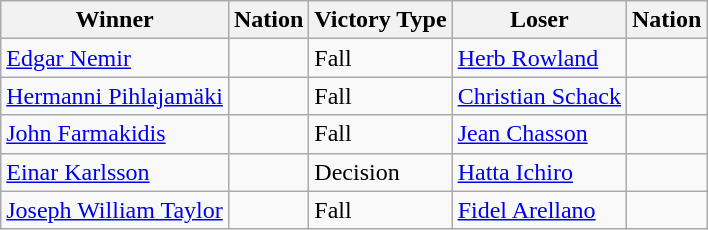<table class="wikitable sortable" style="text-align:left;">
<tr>
<th>Winner</th>
<th>Nation</th>
<th>Victory Type</th>
<th>Loser</th>
<th>Nation</th>
</tr>
<tr>
<td><a href='#'>Edgar Nemir</a></td>
<td></td>
<td>Fall</td>
<td><a href='#'>Herb Rowland</a></td>
<td></td>
</tr>
<tr>
<td><a href='#'>Hermanni Pihlajamäki</a></td>
<td></td>
<td>Fall</td>
<td><a href='#'>Christian Schack</a></td>
<td></td>
</tr>
<tr>
<td><a href='#'>John Farmakidis</a></td>
<td></td>
<td>Fall</td>
<td><a href='#'>Jean Chasson</a></td>
<td></td>
</tr>
<tr>
<td><a href='#'>Einar Karlsson</a></td>
<td></td>
<td>Decision</td>
<td><a href='#'>Hatta Ichiro</a></td>
<td></td>
</tr>
<tr>
<td><a href='#'>Joseph William Taylor</a></td>
<td></td>
<td>Fall</td>
<td><a href='#'>Fidel Arellano</a></td>
<td></td>
</tr>
</table>
